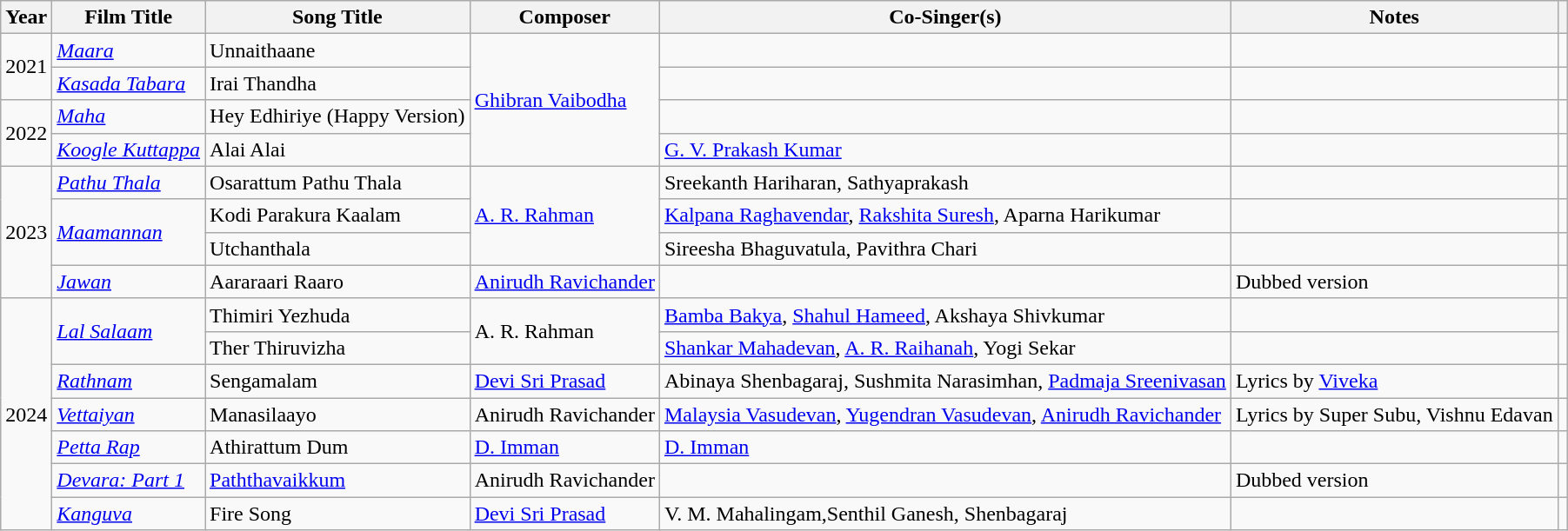<table class="wikitable sortable plainrowheaders">
<tr>
<th>Year</th>
<th>Film Title</th>
<th>Song Title</th>
<th>Composer</th>
<th>Co-Singer(s)</th>
<th>Notes</th>
<th></th>
</tr>
<tr>
<td rowspan="2">2021</td>
<td><em><a href='#'>Maara</a></em></td>
<td>Unnaithaane</td>
<td rowspan="4"><a href='#'>Ghibran Vaibodha</a></td>
<td></td>
<td></td>
<td></td>
</tr>
<tr>
<td><em><a href='#'>Kasada Tabara</a></em></td>
<td>Irai Thandha</td>
<td></td>
<td></td>
<td></td>
</tr>
<tr>
<td rowspan="2">2022</td>
<td><em><a href='#'>Maha</a></em></td>
<td>Hey Edhiriye (Happy Version)</td>
<td></td>
<td></td>
<td></td>
</tr>
<tr>
<td><em><a href='#'>Koogle Kuttappa</a></em></td>
<td>Alai Alai</td>
<td><a href='#'>G. V. Prakash Kumar</a></td>
<td></td>
<td></td>
</tr>
<tr>
<td rowspan="4">2023</td>
<td><em><a href='#'>Pathu Thala</a></em></td>
<td>Osarattum Pathu Thala</td>
<td rowspan="3"><a href='#'>A. R. Rahman</a></td>
<td>Sreekanth Hariharan, Sathyaprakash</td>
<td></td>
<td></td>
</tr>
<tr>
<td rowspan="2"><em><a href='#'>Maamannan</a></em></td>
<td>Kodi Parakura Kaalam</td>
<td><a href='#'>Kalpana Raghavendar</a>, <a href='#'>Rakshita Suresh</a>, Aparna Harikumar</td>
<td></td>
<td></td>
</tr>
<tr>
<td>Utchanthala</td>
<td>Sireesha Bhaguvatula, Pavithra Chari</td>
<td></td>
<td></td>
</tr>
<tr>
<td><a href='#'><em>Jawan</em></a></td>
<td>Aararaari Raaro</td>
<td><a href='#'>Anirudh Ravichander</a></td>
<td></td>
<td>Dubbed version</td>
<td></td>
</tr>
<tr>
<td rowspan="7">2024</td>
<td rowspan="2"><a href='#'><bdi><em>Lal Salaam</em></bdi></a></td>
<td>Thimiri Yezhuda</td>
<td rowspan="2">A. R. Rahman</td>
<td><a href='#'>Bamba Bakya</a>, <a href='#'>Shahul Hameed</a>, Akshaya Shivkumar</td>
<td></td>
<td rowspan="2"></td>
</tr>
<tr>
<td>Ther Thiruvizha</td>
<td><a href='#'>Shankar Mahadevan</a>, <a href='#'>A. R. Raihanah</a>, Yogi Sekar</td>
<td></td>
</tr>
<tr>
<td><em><a href='#'>Rathnam</a></em></td>
<td>Sengamalam</td>
<td><a href='#'>Devi Sri Prasad</a></td>
<td>Abinaya Shenbagaraj, Sushmita Narasimhan, <a href='#'>Padmaja Sreenivasan</a></td>
<td>Lyrics by <a href='#'>Viveka</a></td>
<td></td>
</tr>
<tr>
<td><em><a href='#'>Vettaiyan</a></em></td>
<td>Manasilaayo</td>
<td>Anirudh Ravichander</td>
<td><a href='#'>Malaysia Vasudevan</a>, <a href='#'>Yugendran Vasudevan</a>, <a href='#'>Anirudh Ravichander</a></td>
<td>Lyrics by Super Subu, Vishnu Edavan</td>
<td></td>
</tr>
<tr>
<td><a href='#'><em>Petta Rap</em></a></td>
<td>Athirattum Dum</td>
<td><a href='#'>D. Imman</a></td>
<td><a href='#'>D. Imman</a></td>
<td></td>
<td></td>
</tr>
<tr>
<td><em><a href='#'>Devara: Part 1</a></em></td>
<td><a href='#'>Paththavaikkum</a></td>
<td>Anirudh Ravichander</td>
<td></td>
<td>Dubbed version</td>
<td></td>
</tr>
<tr>
<td><em><a href='#'>Kanguva</a></em></td>
<td>Fire Song</td>
<td><a href='#'>Devi Sri Prasad</a></td>
<td>V. M. Mahalingam,Senthil Ganesh, Shenbagaraj</td>
<td></td>
<td></td>
</tr>
</table>
